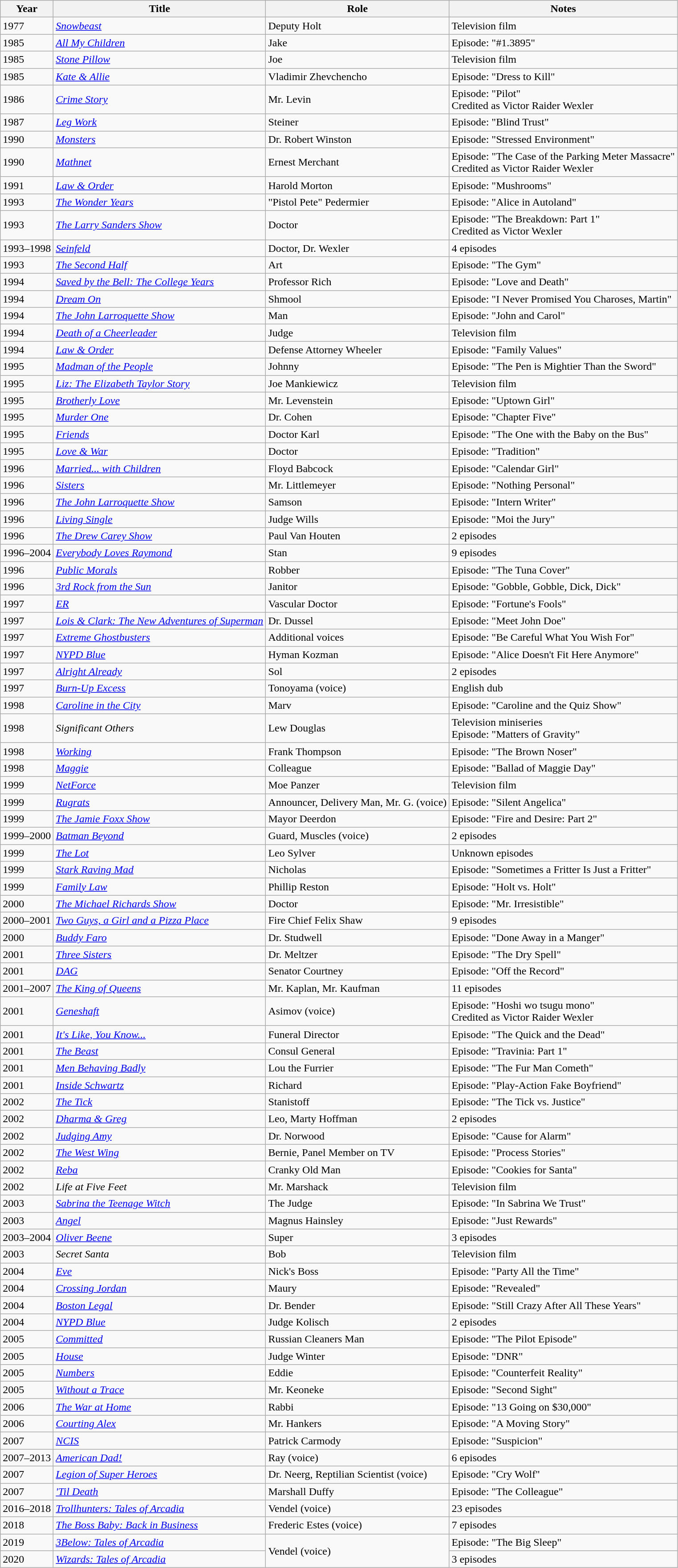<table class="wikitable sortable">
<tr>
<th>Year</th>
<th>Title</th>
<th>Role</th>
<th>Notes</th>
</tr>
<tr>
<td>1977</td>
<td><em><a href='#'>Snowbeast</a></em></td>
<td>Deputy Holt</td>
<td>Television film</td>
</tr>
<tr>
<td>1985</td>
<td><em><a href='#'>All My Children</a></em></td>
<td>Jake</td>
<td>Episode: "#1.3895"</td>
</tr>
<tr>
<td>1985</td>
<td><em><a href='#'>Stone Pillow</a></em></td>
<td>Joe</td>
<td>Television film</td>
</tr>
<tr>
<td>1985</td>
<td><em><a href='#'>Kate & Allie</a></em></td>
<td>Vladimir Zhevchencho</td>
<td>Episode: "Dress to Kill"</td>
</tr>
<tr>
<td>1986</td>
<td><em><a href='#'>Crime Story</a></em></td>
<td>Mr. Levin</td>
<td>Episode: "Pilot"<br>Credited as Victor Raider Wexler</td>
</tr>
<tr>
<td>1987</td>
<td><em><a href='#'>Leg Work</a></em></td>
<td>Steiner</td>
<td>Episode: "Blind Trust"</td>
</tr>
<tr>
<td>1990</td>
<td><em><a href='#'>Monsters</a></em></td>
<td>Dr. Robert Winston</td>
<td>Episode: "Stressed Environment"</td>
</tr>
<tr>
<td>1990</td>
<td><em><a href='#'>Mathnet</a></em></td>
<td>Ernest Merchant</td>
<td>Episode: "The Case of the Parking Meter Massacre"<br>Credited as Victor Raider Wexler</td>
</tr>
<tr>
<td>1991</td>
<td><em><a href='#'>Law & Order</a></em></td>
<td>Harold Morton</td>
<td>Episode: "Mushrooms"</td>
</tr>
<tr>
<td>1993</td>
<td><em><a href='#'>The Wonder Years</a></em></td>
<td>"Pistol Pete" Pedermier</td>
<td>Episode: "Alice in Autoland"</td>
</tr>
<tr>
<td>1993</td>
<td><em><a href='#'>The Larry Sanders Show</a></em></td>
<td>Doctor</td>
<td>Episode: "The Breakdown: Part 1"<br>Credited as Victor Wexler</td>
</tr>
<tr>
<td>1993–1998</td>
<td><em><a href='#'>Seinfeld</a></em></td>
<td>Doctor, Dr. Wexler</td>
<td>4 episodes</td>
</tr>
<tr>
<td>1993</td>
<td><em><a href='#'>The Second Half</a></em></td>
<td>Art</td>
<td>Episode: "The Gym"</td>
</tr>
<tr>
<td>1994</td>
<td><em><a href='#'>Saved by the Bell: The College Years</a></em></td>
<td>Professor Rich</td>
<td>Episode: "Love and Death"</td>
</tr>
<tr>
<td>1994</td>
<td><em><a href='#'>Dream On</a></em></td>
<td>Shmool</td>
<td>Episode: "I Never Promised You Charoses, Martin"</td>
</tr>
<tr>
<td>1994</td>
<td><em><a href='#'>The John Larroquette Show</a></em></td>
<td>Man</td>
<td>Episode: "John and Carol"</td>
</tr>
<tr>
<td>1994</td>
<td><em><a href='#'>Death of a Cheerleader</a></em></td>
<td>Judge</td>
<td>Television film</td>
</tr>
<tr>
<td>1994</td>
<td><em><a href='#'>Law & Order</a></em></td>
<td>Defense Attorney Wheeler</td>
<td>Episode: "Family Values"</td>
</tr>
<tr>
<td>1995</td>
<td><em><a href='#'>Madman of the People</a></em></td>
<td>Johnny</td>
<td>Episode: "The Pen is Mightier Than the Sword"</td>
</tr>
<tr>
<td>1995</td>
<td><em><a href='#'>Liz: The Elizabeth Taylor Story</a></em></td>
<td>Joe Mankiewicz</td>
<td>Television film</td>
</tr>
<tr>
<td>1995</td>
<td><em><a href='#'>Brotherly Love</a></em></td>
<td>Mr. Levenstein</td>
<td>Episode: "Uptown Girl"</td>
</tr>
<tr>
<td>1995</td>
<td><em><a href='#'>Murder One</a></em></td>
<td>Dr. Cohen</td>
<td>Episode: "Chapter Five"</td>
</tr>
<tr>
<td>1995</td>
<td><em><a href='#'>Friends</a></em></td>
<td>Doctor Karl</td>
<td>Episode: "The One with the Baby on the Bus"</td>
</tr>
<tr>
<td>1995</td>
<td><em><a href='#'>Love & War</a></em></td>
<td>Doctor</td>
<td>Episode: "Tradition"</td>
</tr>
<tr>
<td>1996</td>
<td><em><a href='#'>Married... with Children</a></em></td>
<td>Floyd Babcock</td>
<td>Episode: "Calendar Girl"</td>
</tr>
<tr>
<td>1996</td>
<td><em><a href='#'>Sisters</a></em></td>
<td>Mr. Littlemeyer</td>
<td>Episode: "Nothing Personal"</td>
</tr>
<tr>
<td>1996</td>
<td><em><a href='#'>The John Larroquette Show</a></em></td>
<td>Samson</td>
<td>Episode: "Intern Writer"</td>
</tr>
<tr>
<td>1996</td>
<td><em><a href='#'>Living Single</a></em></td>
<td>Judge Wills</td>
<td>Episode: "Moi the Jury"</td>
</tr>
<tr>
<td>1996</td>
<td><em><a href='#'>The Drew Carey Show</a></em></td>
<td>Paul Van Houten</td>
<td>2 episodes</td>
</tr>
<tr>
<td>1996–2004</td>
<td><em><a href='#'>Everybody Loves Raymond</a></em></td>
<td>Stan</td>
<td>9 episodes</td>
</tr>
<tr>
<td>1996</td>
<td><em><a href='#'>Public Morals</a></em></td>
<td>Robber</td>
<td>Episode: "The Tuna Cover"</td>
</tr>
<tr>
<td>1996</td>
<td><em><a href='#'>3rd Rock from the Sun</a></em></td>
<td>Janitor</td>
<td>Episode: "Gobble, Gobble, Dick, Dick"</td>
</tr>
<tr>
<td>1997</td>
<td><em><a href='#'>ER</a></em></td>
<td>Vascular Doctor</td>
<td>Episode: "Fortune's Fools"</td>
</tr>
<tr>
<td>1997</td>
<td><em><a href='#'>Lois & Clark: The New Adventures of Superman</a></em></td>
<td>Dr. Dussel</td>
<td>Episode: "Meet John Doe"</td>
</tr>
<tr>
<td>1997</td>
<td><em><a href='#'>Extreme Ghostbusters</a></em></td>
<td>Additional voices</td>
<td>Episode: "Be Careful What You Wish For"</td>
</tr>
<tr>
<td>1997</td>
<td><em><a href='#'>NYPD Blue</a></em></td>
<td>Hyman Kozman</td>
<td>Episode: "Alice Doesn't Fit Here Anymore"</td>
</tr>
<tr>
<td>1997</td>
<td><em><a href='#'>Alright Already</a></em></td>
<td>Sol</td>
<td>2 episodes</td>
</tr>
<tr>
<td>1997</td>
<td><em><a href='#'>Burn-Up Excess</a></em></td>
<td>Tonoyama (voice)</td>
<td>English dub</td>
</tr>
<tr>
<td>1998</td>
<td><em><a href='#'>Caroline in the City</a></em></td>
<td>Marv</td>
<td>Episode: "Caroline and the Quiz Show"</td>
</tr>
<tr>
<td>1998</td>
<td><em>Significant Others</em></td>
<td>Lew Douglas</td>
<td>Television miniseries<br>Episode: "Matters of Gravity"</td>
</tr>
<tr>
<td>1998</td>
<td><em><a href='#'>Working</a></em></td>
<td>Frank Thompson</td>
<td>Episode: "The Brown Noser"</td>
</tr>
<tr>
<td>1998</td>
<td><em><a href='#'>Maggie</a></em></td>
<td>Colleague</td>
<td>Episode: "Ballad of Maggie Day"</td>
</tr>
<tr>
<td>1999</td>
<td><em><a href='#'>NetForce</a></em></td>
<td>Moe Panzer</td>
<td>Television film</td>
</tr>
<tr>
<td>1999</td>
<td><em><a href='#'>Rugrats</a></em></td>
<td>Announcer, Delivery Man, Mr. G. (voice)</td>
<td>Episode: "Silent Angelica"</td>
</tr>
<tr>
<td>1999</td>
<td><em><a href='#'>The Jamie Foxx Show</a></em></td>
<td>Mayor Deerdon</td>
<td>Episode: "Fire and Desire: Part 2"</td>
</tr>
<tr>
<td>1999–2000</td>
<td><em><a href='#'>Batman Beyond</a></em></td>
<td>Guard, Muscles (voice)</td>
<td>2 episodes</td>
</tr>
<tr>
<td>1999</td>
<td><em><a href='#'>The Lot</a></em></td>
<td>Leo Sylver</td>
<td>Unknown episodes</td>
</tr>
<tr>
<td>1999</td>
<td><em><a href='#'>Stark Raving Mad</a></em></td>
<td>Nicholas</td>
<td>Episode: "Sometimes a Fritter Is Just a Fritter"</td>
</tr>
<tr>
<td>1999</td>
<td><em><a href='#'>Family Law</a></em></td>
<td>Phillip Reston</td>
<td>Episode: "Holt vs. Holt"</td>
</tr>
<tr>
<td>2000</td>
<td><em><a href='#'>The Michael Richards Show</a></em></td>
<td>Doctor</td>
<td>Episode: "Mr. Irresistible"</td>
</tr>
<tr>
<td>2000–2001</td>
<td><em><a href='#'>Two Guys, a Girl and a Pizza Place</a></em></td>
<td>Fire Chief Felix Shaw</td>
<td>9 episodes</td>
</tr>
<tr>
<td>2000</td>
<td><em><a href='#'>Buddy Faro</a></em></td>
<td>Dr. Studwell</td>
<td>Episode: "Done Away in a Manger"</td>
</tr>
<tr>
<td>2001</td>
<td><em><a href='#'>Three Sisters</a></em></td>
<td>Dr. Meltzer</td>
<td>Episode: "The Dry Spell"</td>
</tr>
<tr>
<td>2001</td>
<td><em><a href='#'>DAG</a></em></td>
<td>Senator Courtney</td>
<td>Episode: "Off the Record"</td>
</tr>
<tr>
<td>2001–2007</td>
<td><em><a href='#'>The King of Queens</a></em></td>
<td>Mr. Kaplan, Mr. Kaufman</td>
<td>11 episodes</td>
</tr>
<tr>
<td>2001</td>
<td><em><a href='#'>Geneshaft</a></em></td>
<td>Asimov (voice)</td>
<td>Episode: "Hoshi wo tsugu mono"<br>Credited as Victor Raider Wexler</td>
</tr>
<tr>
<td>2001</td>
<td><em><a href='#'>It's Like, You Know...</a></em></td>
<td>Funeral Director</td>
<td>Episode: "The Quick and the Dead"</td>
</tr>
<tr>
<td>2001</td>
<td><em><a href='#'>The Beast</a></em></td>
<td>Consul General</td>
<td>Episode: "Travinia: Part 1"</td>
</tr>
<tr>
<td>2001</td>
<td><em><a href='#'>Men Behaving Badly</a></em></td>
<td>Lou the Furrier</td>
<td>Episode: "The Fur Man Cometh"</td>
</tr>
<tr>
<td>2001</td>
<td><em><a href='#'>Inside Schwartz</a></em></td>
<td>Richard</td>
<td>Episode: "Play-Action Fake Boyfriend"</td>
</tr>
<tr>
<td>2002</td>
<td><em><a href='#'>The Tick</a></em></td>
<td>Stanistoff</td>
<td>Episode: "The Tick vs. Justice"</td>
</tr>
<tr>
<td>2002</td>
<td><em><a href='#'>Dharma & Greg</a></em></td>
<td>Leo, Marty Hoffman</td>
<td>2 episodes</td>
</tr>
<tr>
<td>2002</td>
<td><em><a href='#'>Judging Amy</a></em></td>
<td>Dr. Norwood</td>
<td>Episode: "Cause for Alarm"</td>
</tr>
<tr>
<td>2002</td>
<td><em><a href='#'>The West Wing</a></em></td>
<td>Bernie, Panel Member on TV</td>
<td>Episode: "Process Stories"</td>
</tr>
<tr>
<td>2002</td>
<td><em><a href='#'>Reba</a></em></td>
<td>Cranky Old Man</td>
<td>Episode: "Cookies for Santa"</td>
</tr>
<tr>
<td>2002</td>
<td><em>Life at Five Feet</em></td>
<td>Mr. Marshack</td>
<td>Television film</td>
</tr>
<tr>
<td>2003</td>
<td><em><a href='#'>Sabrina the Teenage Witch</a></em></td>
<td>The Judge</td>
<td>Episode: "In Sabrina We Trust"</td>
</tr>
<tr>
<td>2003</td>
<td><em><a href='#'>Angel</a></em></td>
<td>Magnus Hainsley</td>
<td>Episode: "Just Rewards"</td>
</tr>
<tr>
<td>2003–2004</td>
<td><em><a href='#'>Oliver Beene</a></em></td>
<td>Super</td>
<td>3 episodes</td>
</tr>
<tr>
<td>2003</td>
<td><em>Secret Santa</em></td>
<td>Bob</td>
<td>Television film</td>
</tr>
<tr>
<td>2004</td>
<td><em><a href='#'>Eve</a></em></td>
<td>Nick's Boss</td>
<td>Episode: "Party All the Time"</td>
</tr>
<tr>
<td>2004</td>
<td><em><a href='#'>Crossing Jordan</a></em></td>
<td>Maury</td>
<td>Episode: "Revealed"</td>
</tr>
<tr>
<td>2004</td>
<td><em><a href='#'>Boston Legal</a></em></td>
<td>Dr. Bender</td>
<td>Episode: "Still Crazy After All These Years"</td>
</tr>
<tr>
<td>2004</td>
<td><em><a href='#'>NYPD Blue</a></em></td>
<td>Judge Kolisch</td>
<td>2 episodes</td>
</tr>
<tr>
<td>2005</td>
<td><em><a href='#'>Committed</a></em></td>
<td>Russian Cleaners Man</td>
<td>Episode: "The Pilot Episode"</td>
</tr>
<tr>
<td>2005</td>
<td><em><a href='#'>House</a></em></td>
<td>Judge Winter</td>
<td>Episode: "DNR"</td>
</tr>
<tr>
<td>2005</td>
<td><em><a href='#'>Numbers</a></em></td>
<td>Eddie</td>
<td>Episode: "Counterfeit Reality"</td>
</tr>
<tr>
<td>2005</td>
<td><em><a href='#'>Without a Trace</a></em></td>
<td>Mr. Keoneke</td>
<td>Episode: "Second Sight"</td>
</tr>
<tr>
<td>2006</td>
<td><em><a href='#'>The War at Home</a></em></td>
<td>Rabbi</td>
<td>Episode: "13 Going on $30,000"</td>
</tr>
<tr>
<td>2006</td>
<td><em><a href='#'>Courting Alex</a></em></td>
<td>Mr. Hankers</td>
<td>Episode: "A Moving Story"</td>
</tr>
<tr>
<td>2007</td>
<td><em><a href='#'>NCIS</a></em></td>
<td>Patrick Carmody</td>
<td>Episode: "Suspicion"</td>
</tr>
<tr>
<td>2007–2013</td>
<td><em><a href='#'>American Dad!</a></em></td>
<td>Ray (voice)</td>
<td>6 episodes</td>
</tr>
<tr>
<td>2007</td>
<td><em><a href='#'>Legion of Super Heroes</a></em></td>
<td>Dr. Neerg, Reptilian Scientist (voice)</td>
<td>Episode: "Cry Wolf"</td>
</tr>
<tr>
<td>2007</td>
<td><em><a href='#'>'Til Death</a></em></td>
<td>Marshall Duffy</td>
<td>Episode: "The Colleague"</td>
</tr>
<tr>
<td>2016–2018</td>
<td><em><a href='#'>Trollhunters: Tales of Arcadia</a></em></td>
<td>Vendel (voice)</td>
<td>23 episodes</td>
</tr>
<tr>
<td>2018</td>
<td><em><a href='#'>The Boss Baby: Back in Business</a></em></td>
<td>Frederic Estes (voice)</td>
<td>7 episodes</td>
</tr>
<tr>
<td>2019</td>
<td><em><a href='#'>3Below: Tales of Arcadia</a></em></td>
<td rowspan="2">Vendel (voice)</td>
<td>Episode: "The Big Sleep"</td>
</tr>
<tr>
<td>2020</td>
<td><em><a href='#'>Wizards: Tales of Arcadia</a></em></td>
<td>3 episodes</td>
</tr>
</table>
